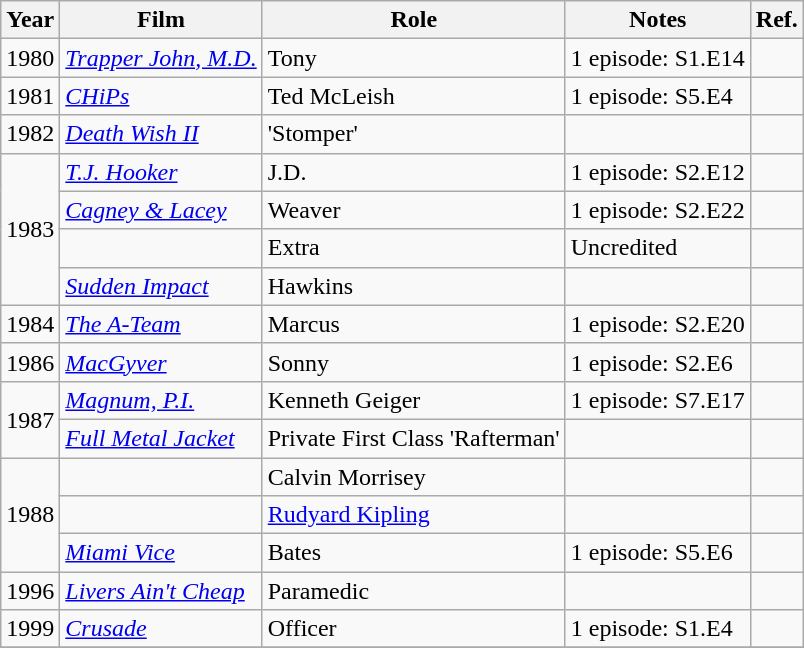<table class= "wikitable sortable">
<tr>
<th>Year</th>
<th>Film</th>
<th>Role</th>
<th>Notes</th>
<th>Ref.</th>
</tr>
<tr>
<td>1980</td>
<td><em><a href='#'>Trapper John, M.D.</a></em></td>
<td>Tony</td>
<td>1 episode: S1.E14</td>
<td></td>
</tr>
<tr>
<td>1981</td>
<td><em><a href='#'>CHiPs</a></em></td>
<td>Ted McLeish</td>
<td>1 episode: S5.E4</td>
<td></td>
</tr>
<tr>
<td>1982</td>
<td><em><a href='#'>Death Wish II</a></em></td>
<td>'Stomper'</td>
<td></td>
<td></td>
</tr>
<tr>
<td rowspan="4">1983</td>
<td><em><a href='#'>T.J. Hooker</a></em></td>
<td>J.D.</td>
<td>1 episode: S2.E12</td>
<td></td>
</tr>
<tr>
<td><em><a href='#'>Cagney & Lacey</a></em></td>
<td>Weaver</td>
<td>1 episode: S2.E22</td>
<td></td>
</tr>
<tr>
<td><em></em></td>
<td>Extra</td>
<td>Uncredited</td>
<td></td>
</tr>
<tr>
<td><em><a href='#'>Sudden Impact</a></em></td>
<td>Hawkins</td>
<td></td>
<td></td>
</tr>
<tr>
<td rowspan="1">1984</td>
<td><em><a href='#'>The A-Team</a></em></td>
<td>Marcus</td>
<td>1 episode: S2.E20</td>
<td></td>
</tr>
<tr>
<td rowspan="1">1986</td>
<td><em><a href='#'>MacGyver</a></em></td>
<td>Sonny</td>
<td>1 episode: S2.E6</td>
<td></td>
</tr>
<tr>
<td rowspan="2">1987</td>
<td><em><a href='#'>Magnum, P.I.</a></em></td>
<td>Kenneth Geiger</td>
<td>1 episode: S7.E17</td>
<td></td>
</tr>
<tr>
<td><em><a href='#'>Full Metal Jacket</a></em></td>
<td>Private First Class 'Rafterman'</td>
<td></td>
<td></td>
</tr>
<tr>
<td rowspan="3">1988</td>
<td><em></em></td>
<td>Calvin Morrisey</td>
<td></td>
<td></td>
</tr>
<tr>
<td><em></em></td>
<td><a href='#'>Rudyard Kipling</a></td>
<td></td>
<td></td>
</tr>
<tr>
<td><em><a href='#'>Miami Vice</a></em></td>
<td>Bates</td>
<td>1 episode: S5.E6</td>
<td></td>
</tr>
<tr>
<td rowspan="1">1996</td>
<td><em><a href='#'>Livers Ain't Cheap</a></em></td>
<td>Paramedic</td>
<td></td>
<td></td>
</tr>
<tr>
<td rowspan="1">1999</td>
<td><em><a href='#'>Crusade</a></em></td>
<td>Officer</td>
<td>1 episode: S1.E4</td>
<td></td>
</tr>
<tr>
</tr>
</table>
